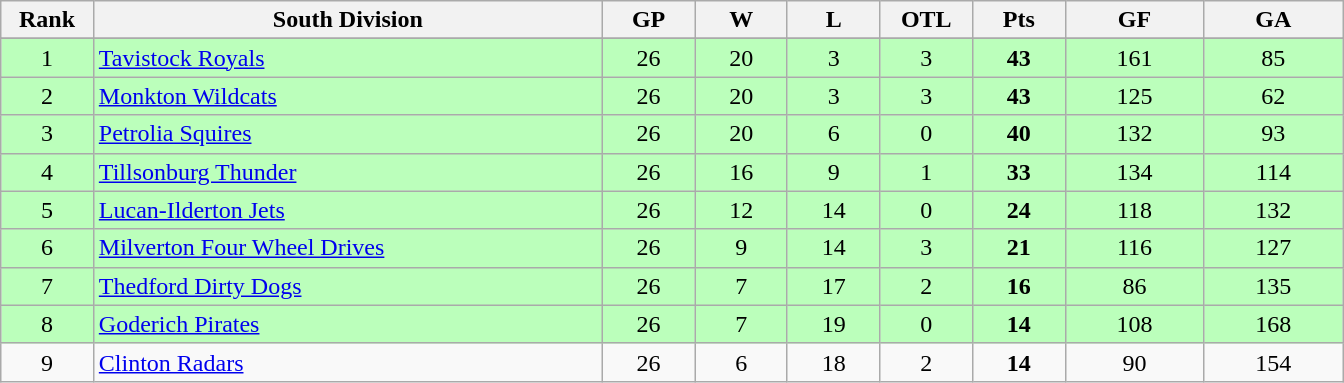<table class="wikitable" style="text-align:center" width:50em">
<tr>
<th bgcolor="#DDDDFF" width="5%">Rank</th>
<th bgcolor="#DDDDFF" width="27.5%">South Division</th>
<th bgcolor="#DDDDFF" width="5%">GP</th>
<th bgcolor="#DDDDFF" width="5%">W</th>
<th bgcolor="#DDDDFF" width="5%">L</th>
<th bgcolor="#DDDDFF" width="5%">OTL</th>
<th bgcolor="#DDDDFF" width="5%">Pts</th>
<th bgcolor="#DDDDFF" width="7.5%">GF</th>
<th bgcolor="#DDDDFF" width="7.5%">GA</th>
</tr>
<tr>
</tr>
<tr bgcolor="#bbffbb">
<td>1</td>
<td align=left><a href='#'>Tavistock Royals</a></td>
<td>26</td>
<td>20</td>
<td>3</td>
<td>3</td>
<td><strong>43</strong></td>
<td>161</td>
<td>85</td>
</tr>
<tr bgcolor="#bbffbb">
<td>2</td>
<td align=left><a href='#'>Monkton Wildcats</a></td>
<td>26</td>
<td>20</td>
<td>3</td>
<td>3</td>
<td><strong>43</strong></td>
<td>125</td>
<td>62</td>
</tr>
<tr bgcolor="#bbffbb">
<td>3</td>
<td align=left><a href='#'>Petrolia Squires</a></td>
<td>26</td>
<td>20</td>
<td>6</td>
<td>0</td>
<td><strong>40</strong></td>
<td>132</td>
<td>93</td>
</tr>
<tr bgcolor="#bbffbb">
<td>4</td>
<td align=left><a href='#'>Tillsonburg Thunder</a></td>
<td>26</td>
<td>16</td>
<td>9</td>
<td>1</td>
<td><strong>33</strong></td>
<td>134</td>
<td>114</td>
</tr>
<tr bgcolor="#bbffbb">
<td>5</td>
<td align=left><a href='#'>Lucan-Ilderton Jets</a></td>
<td>26</td>
<td>12</td>
<td>14</td>
<td>0</td>
<td><strong>24</strong></td>
<td>118</td>
<td>132</td>
</tr>
<tr bgcolor="#bbffbb">
<td>6</td>
<td align=left><a href='#'>Milverton Four Wheel Drives</a></td>
<td>26</td>
<td>9</td>
<td>14</td>
<td>3</td>
<td><strong>21</strong></td>
<td>116</td>
<td>127</td>
</tr>
<tr bgcolor="#bbffbb">
<td>7</td>
<td align=left><a href='#'>Thedford Dirty Dogs</a></td>
<td>26</td>
<td>7</td>
<td>17</td>
<td>2</td>
<td><strong>16</strong></td>
<td>86</td>
<td>135</td>
</tr>
<tr bgcolor="#bbffbb">
<td>8</td>
<td align=left><a href='#'>Goderich Pirates</a></td>
<td>26</td>
<td>7</td>
<td>19</td>
<td>0</td>
<td><strong>14</strong></td>
<td>108</td>
<td>168</td>
</tr>
<tr>
<td>9</td>
<td align=left><a href='#'>Clinton Radars</a></td>
<td>26</td>
<td>6</td>
<td>18</td>
<td>2</td>
<td><strong>14</strong></td>
<td>90</td>
<td>154</td>
</tr>
</table>
